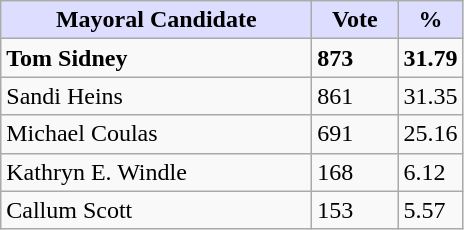<table class="wikitable">
<tr>
<th style="background:#ddf; width:200px;">Mayoral Candidate</th>
<th style="background:#ddf; width:50px;">Vote</th>
<th style="background:#ddf; width:30px;">%</th>
</tr>
<tr>
<td><strong>Tom Sidney</strong></td>
<td><strong>873</strong></td>
<td><strong>31.79</strong></td>
</tr>
<tr>
<td>Sandi Heins</td>
<td>861</td>
<td>31.35</td>
</tr>
<tr>
<td>Michael Coulas</td>
<td>691</td>
<td>25.16</td>
</tr>
<tr>
<td>Kathryn E. Windle</td>
<td>168</td>
<td>6.12</td>
</tr>
<tr>
<td>Callum Scott</td>
<td>153</td>
<td>5.57</td>
</tr>
</table>
